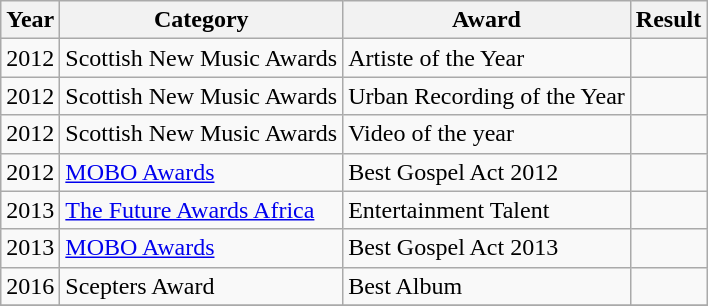<table class=wikitable>
<tr>
<th>Year</th>
<th>Category</th>
<th>Award</th>
<th>Result</th>
</tr>
<tr>
<td>2012</td>
<td>Scottish New Music Awards</td>
<td>Artiste of the Year</td>
<td></td>
</tr>
<tr>
<td>2012</td>
<td>Scottish New Music Awards</td>
<td>Urban Recording of the Year</td>
<td></td>
</tr>
<tr>
<td>2012</td>
<td>Scottish New Music Awards</td>
<td>Video of the year</td>
<td></td>
</tr>
<tr>
<td>2012</td>
<td><a href='#'>MOBO Awards</a></td>
<td>Best Gospel Act 2012</td>
<td></td>
</tr>
<tr>
<td>2013</td>
<td><a href='#'>The Future Awards Africa</a></td>
<td>Entertainment Talent</td>
<td></td>
</tr>
<tr>
<td>2013</td>
<td><a href='#'>MOBO Awards</a></td>
<td>Best Gospel Act 2013</td>
<td></td>
</tr>
<tr>
<td>2016</td>
<td>Scepters Award</td>
<td>Best Album</td>
<td></td>
</tr>
<tr>
</tr>
</table>
